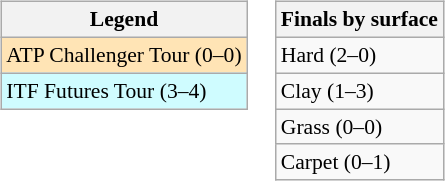<table>
<tr valign=top>
<td><br><table class=wikitable style=font-size:90%>
<tr>
<th>Legend</th>
</tr>
<tr style=background:moccasin>
<td>ATP Challenger Tour (0–0)</td>
</tr>
<tr style=background:#cffcff>
<td>ITF Futures Tour (3–4)</td>
</tr>
</table>
</td>
<td><br><table class=wikitable style=font-size:90%>
<tr>
<th>Finals by surface</th>
</tr>
<tr>
<td>Hard (2–0)</td>
</tr>
<tr>
<td>Clay (1–3)</td>
</tr>
<tr>
<td>Grass (0–0)</td>
</tr>
<tr>
<td>Carpet (0–1)</td>
</tr>
</table>
</td>
</tr>
</table>
